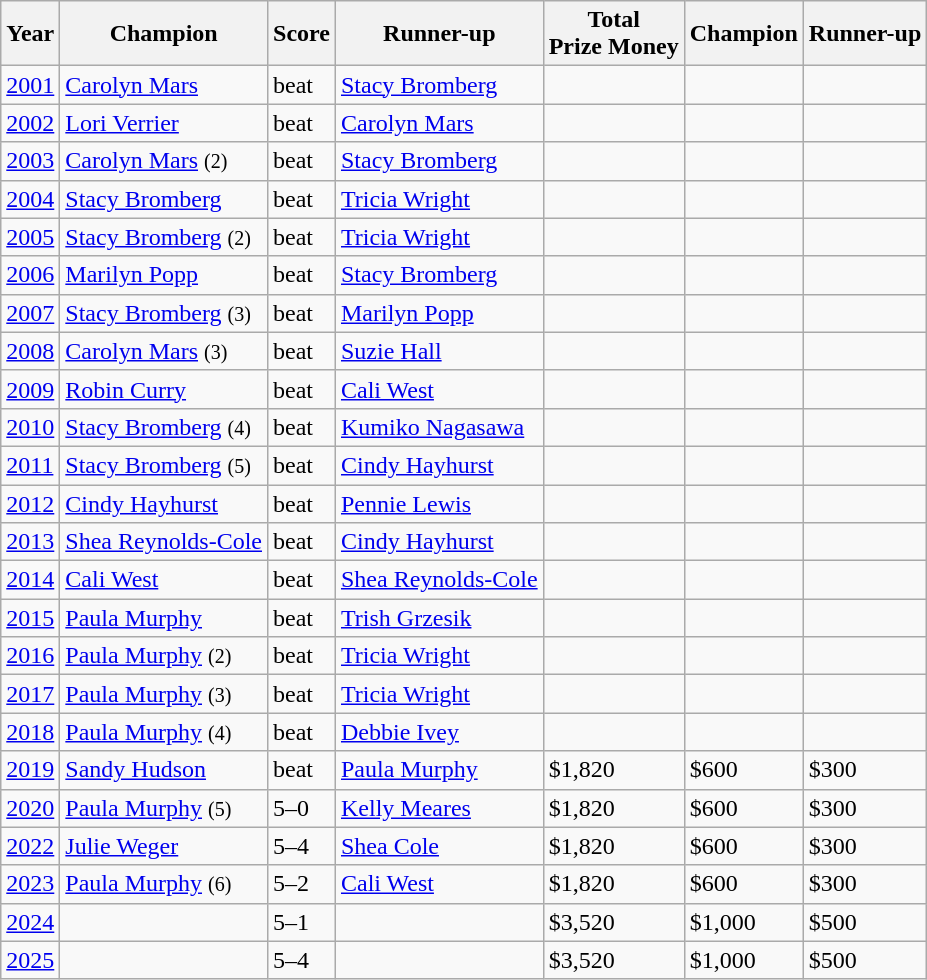<table class="wikitable">
<tr>
<th>Year</th>
<th>Champion</th>
<th>Score</th>
<th>Runner-up</th>
<th>Total<br>Prize Money</th>
<th>Champion</th>
<th>Runner-up</th>
</tr>
<tr>
<td><a href='#'>2001</a></td>
<td> <a href='#'>Carolyn Mars</a></td>
<td>beat</td>
<td> <a href='#'>Stacy Bromberg</a></td>
<td></td>
<td></td>
<td></td>
</tr>
<tr>
<td><a href='#'>2002</a></td>
<td> <a href='#'>Lori Verrier</a></td>
<td>beat</td>
<td> <a href='#'>Carolyn Mars</a></td>
<td></td>
<td></td>
<td></td>
</tr>
<tr>
<td><a href='#'>2003</a></td>
<td> <a href='#'>Carolyn Mars</a> <small>(2)</small></td>
<td>beat</td>
<td> <a href='#'>Stacy Bromberg</a></td>
<td></td>
<td></td>
<td></td>
</tr>
<tr>
<td><a href='#'>2004</a></td>
<td> <a href='#'>Stacy Bromberg</a></td>
<td>beat</td>
<td> <a href='#'>Tricia Wright</a></td>
<td></td>
<td></td>
<td></td>
</tr>
<tr>
<td><a href='#'>2005</a></td>
<td> <a href='#'>Stacy Bromberg</a> <small>(2)</small></td>
<td>beat</td>
<td> <a href='#'>Tricia Wright</a></td>
<td></td>
<td></td>
<td></td>
</tr>
<tr>
<td><a href='#'>2006</a></td>
<td> <a href='#'>Marilyn Popp</a></td>
<td>beat</td>
<td> <a href='#'>Stacy Bromberg</a></td>
<td></td>
<td></td>
<td></td>
</tr>
<tr>
<td><a href='#'>2007</a></td>
<td> <a href='#'>Stacy Bromberg</a> <small>(3)</small></td>
<td>beat</td>
<td> <a href='#'>Marilyn Popp</a></td>
<td></td>
<td></td>
<td></td>
</tr>
<tr>
<td><a href='#'>2008</a></td>
<td> <a href='#'>Carolyn Mars</a> <small>(3)</small></td>
<td>beat</td>
<td> <a href='#'>Suzie Hall</a></td>
<td></td>
<td></td>
<td></td>
</tr>
<tr>
<td><a href='#'>2009</a></td>
<td> <a href='#'>Robin Curry</a></td>
<td>beat</td>
<td> <a href='#'>Cali West</a></td>
<td></td>
<td></td>
<td></td>
</tr>
<tr>
<td><a href='#'>2010</a></td>
<td> <a href='#'>Stacy Bromberg</a> <small>(4)</small></td>
<td>beat</td>
<td> <a href='#'>Kumiko Nagasawa</a></td>
<td></td>
<td></td>
<td></td>
</tr>
<tr>
<td><a href='#'>2011</a></td>
<td> <a href='#'>Stacy Bromberg</a> <small>(5)</small></td>
<td>beat</td>
<td> <a href='#'>Cindy Hayhurst</a></td>
<td></td>
<td></td>
<td></td>
</tr>
<tr>
<td><a href='#'>2012</a></td>
<td> <a href='#'>Cindy Hayhurst</a></td>
<td>beat</td>
<td> <a href='#'>Pennie Lewis</a></td>
<td></td>
<td></td>
<td></td>
</tr>
<tr>
<td><a href='#'>2013</a></td>
<td> <a href='#'>Shea Reynolds-Cole</a></td>
<td>beat</td>
<td> <a href='#'>Cindy Hayhurst</a></td>
<td></td>
<td></td>
<td></td>
</tr>
<tr>
<td><a href='#'>2014</a></td>
<td> <a href='#'>Cali West</a></td>
<td>beat</td>
<td> <a href='#'>Shea Reynolds-Cole</a></td>
<td></td>
<td></td>
<td></td>
</tr>
<tr>
<td><a href='#'>2015</a></td>
<td> <a href='#'>Paula Murphy</a></td>
<td>beat</td>
<td> <a href='#'>Trish Grzesik</a></td>
<td></td>
<td></td>
<td></td>
</tr>
<tr>
<td><a href='#'>2016</a></td>
<td> <a href='#'>Paula Murphy</a> <small>(2)</small></td>
<td>beat</td>
<td> <a href='#'>Tricia Wright</a></td>
<td></td>
<td></td>
<td></td>
</tr>
<tr>
<td><a href='#'>2017</a></td>
<td> <a href='#'>Paula Murphy</a> <small>(3)</small></td>
<td>beat</td>
<td> <a href='#'>Tricia Wright</a></td>
<td></td>
<td></td>
<td></td>
</tr>
<tr>
<td><a href='#'>2018</a></td>
<td> <a href='#'>Paula Murphy</a> <small>(4)</small></td>
<td>beat</td>
<td> <a href='#'>Debbie Ivey</a></td>
<td></td>
<td></td>
<td></td>
</tr>
<tr>
<td><a href='#'>2019</a></td>
<td> <a href='#'>Sandy Hudson</a></td>
<td>beat</td>
<td> <a href='#'>Paula Murphy</a></td>
<td>$1,820</td>
<td>$600</td>
<td>$300</td>
</tr>
<tr>
<td><a href='#'>2020</a></td>
<td> <a href='#'>Paula Murphy</a> <small>(5)</small></td>
<td>5–0</td>
<td> <a href='#'>Kelly Meares</a></td>
<td>$1,820</td>
<td>$600</td>
<td>$300</td>
</tr>
<tr>
<td><a href='#'>2022</a></td>
<td> <a href='#'>Julie Weger</a></td>
<td>5–4</td>
<td> <a href='#'>Shea Cole</a></td>
<td>$1,820</td>
<td>$600</td>
<td>$300</td>
</tr>
<tr>
<td><a href='#'>2023</a></td>
<td> <a href='#'>Paula Murphy</a> <small>(6)</small></td>
<td>5–2</td>
<td> <a href='#'>Cali West</a></td>
<td>$1,820</td>
<td>$600</td>
<td>$300</td>
</tr>
<tr>
<td><a href='#'>2024</a></td>
<td></td>
<td>5–1</td>
<td></td>
<td>$3,520</td>
<td>$1,000</td>
<td>$500</td>
</tr>
<tr>
<td><a href='#'>2025</a></td>
<td></td>
<td>5–4</td>
<td></td>
<td>$3,520</td>
<td>$1,000</td>
<td>$500</td>
</tr>
</table>
